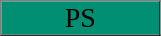<table border=1 cellpadding=0 cellspacing=0>
<tr size=40>
<td style="background:#02219F; font-size: 6pt; color: white; line-height: 180%; border: hidden;"> </td>
<td style="background:#008f72; font-size: 14pt; color: black; text-align: center; border: hidden; width:105px"> PS </td>
</tr>
</table>
